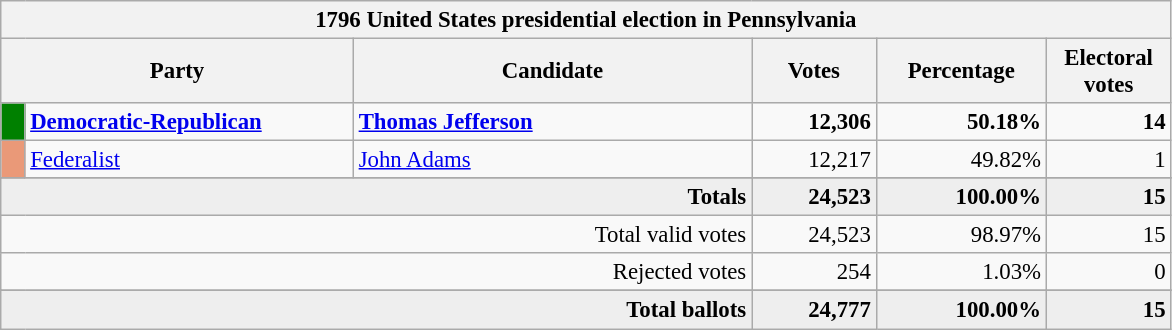<table class="wikitable" style="font-size: 95%;">
<tr>
<th colspan="6">1796 United States presidential election in Pennsylvania</th>
</tr>
<tr>
<th colspan="2" style="width: 15em">Party</th>
<th style="width: 17em">Candidate</th>
<th style="width: 5em">Votes</th>
<th style="width: 7em">Percentage</th>
<th style="width: 5em">Electoral votes</th>
</tr>
<tr>
<th style="background-color:#008000; width: 3px"></th>
<td style="width: 130px"><strong><a href='#'>Democratic-Republican</a></strong></td>
<td><strong><a href='#'>Thomas Jefferson</a></strong></td>
<td align="right"><strong>12,306</strong></td>
<td align="right"><strong>50.18%</strong></td>
<td align="right"><strong>14</strong></td>
</tr>
<tr>
<th style="background-color:#EA9978; width: 3px"></th>
<td style="width: 130px"><a href='#'>Federalist</a></td>
<td><a href='#'>John Adams</a></td>
<td align="right">12,217</td>
<td align="right">49.82%</td>
<td align="right">1</td>
</tr>
<tr>
</tr>
<tr bgcolor="#EEEEEE">
<td colspan="3" align="right"><strong>Totals</strong></td>
<td align="right"><strong>24,523</strong></td>
<td align="right"><strong>100.00%</strong></td>
<td align="right"><strong>15</strong></td>
</tr>
<tr>
<td ! colspan="3" style="text-align:right;">Total valid votes</td>
<td style="text-align:right;">24,523</td>
<td style="text-align:right;">98.97%</td>
<td style="text-align: right; margin-right: 0.5em">15</td>
</tr>
<tr>
<td ! colspan="3" style="text-align: right; margin-right: 0.5em">Rejected votes</td>
<td ! style="text-align: right; margin-right: 0.5em">254</td>
<td style="text-align: right; margin-right: 0.5em">1.03%</td>
<td style="text-align: right; margin-right: 0.5em">0</td>
</tr>
<tr>
</tr>
<tr bgcolor="#EEEEEE">
<td ! colspan="3" style="text-align: right; margin-right: 0.5em"><strong>Total ballots</strong></td>
<td style="text-align: right; margin-right: 0.5em"><strong>24,777</strong></td>
<td style="text-align: right; margin-right: 0.5em"><strong>100.00%</strong></td>
<td style="text-align: right; margin-right: 0.5em"><strong>15</strong></td>
</tr>
</table>
